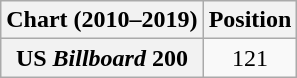<table class="wikitable plainrowheaders" style="text-align:center">
<tr>
<th scope="col">Chart (2010–2019)</th>
<th scope="col">Position</th>
</tr>
<tr>
<th scope="row">US <em>Billboard</em> 200</th>
<td>121</td>
</tr>
</table>
